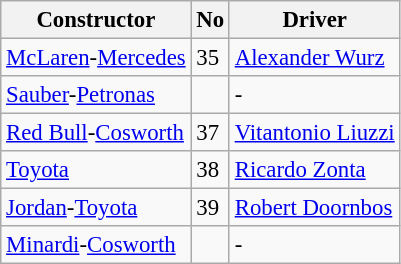<table class="wikitable" style="font-size: 95%">
<tr>
<th>Constructor</th>
<th>No</th>
<th>Driver</th>
</tr>
<tr>
<td><a href='#'>McLaren</a>-<a href='#'>Mercedes</a></td>
<td>35</td>
<td> <a href='#'>Alexander Wurz</a></td>
</tr>
<tr>
<td><a href='#'>Sauber</a>-<a href='#'>Petronas</a></td>
<td></td>
<td>-</td>
</tr>
<tr>
<td><a href='#'>Red Bull</a>-<a href='#'>Cosworth</a></td>
<td>37</td>
<td> <a href='#'>Vitantonio Liuzzi</a></td>
</tr>
<tr>
<td><a href='#'>Toyota</a></td>
<td>38</td>
<td> <a href='#'>Ricardo Zonta</a></td>
</tr>
<tr>
<td><a href='#'>Jordan</a>-<a href='#'>Toyota</a></td>
<td>39</td>
<td> <a href='#'>Robert Doornbos</a></td>
</tr>
<tr>
<td><a href='#'>Minardi</a>-<a href='#'>Cosworth</a></td>
<td></td>
<td>-</td>
</tr>
</table>
